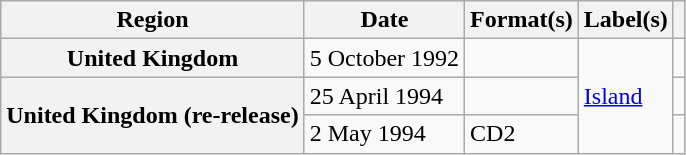<table class="wikitable plainrowheaders">
<tr>
<th scope="col">Region</th>
<th scope="col">Date</th>
<th scope="col">Format(s)</th>
<th scope="col">Label(s)</th>
<th scope="col"></th>
</tr>
<tr>
<th scope="row">United Kingdom</th>
<td>5 October 1992</td>
<td></td>
<td rowspan="3"><a href='#'>Island</a></td>
<td></td>
</tr>
<tr>
<th scope="row" rowspan="2">United Kingdom (re-release)</th>
<td>25 April 1994</td>
<td></td>
<td></td>
</tr>
<tr>
<td>2 May 1994</td>
<td>CD2</td>
<td></td>
</tr>
</table>
